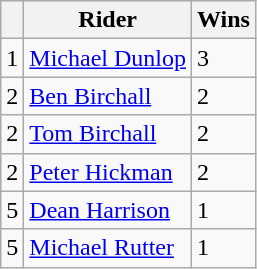<table class="wikitable">
<tr>
<th></th>
<th>Rider</th>
<th>Wins</th>
</tr>
<tr>
<td>1</td>
<td> <a href='#'>Michael Dunlop</a></td>
<td>3</td>
</tr>
<tr>
<td>2</td>
<td> <a href='#'>Ben Birchall</a></td>
<td>2</td>
</tr>
<tr>
<td>2</td>
<td> <a href='#'>Tom Birchall</a></td>
<td>2</td>
</tr>
<tr>
<td>2</td>
<td> <a href='#'>Peter Hickman</a></td>
<td>2</td>
</tr>
<tr>
<td>5</td>
<td> <a href='#'>Dean Harrison</a></td>
<td>1</td>
</tr>
<tr>
<td>5</td>
<td> <a href='#'>Michael Rutter</a></td>
<td>1</td>
</tr>
</table>
